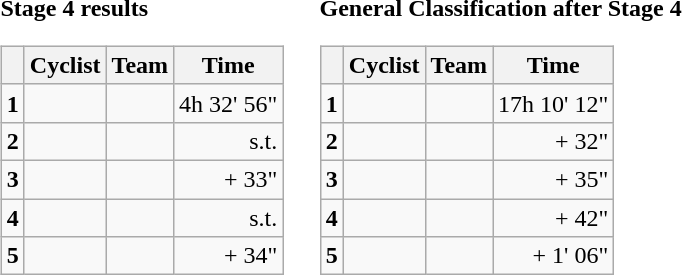<table>
<tr>
<td><strong>Stage 4 results</strong><br><table class="wikitable">
<tr>
<th></th>
<th>Cyclist</th>
<th>Team</th>
<th>Time</th>
</tr>
<tr>
<td><strong>1</strong></td>
<td></td>
<td></td>
<td align="right">4h 32' 56"</td>
</tr>
<tr>
<td><strong>2</strong></td>
<td></td>
<td></td>
<td align="right">s.t.</td>
</tr>
<tr>
<td><strong>3</strong></td>
<td></td>
<td></td>
<td align="right">+ 33"</td>
</tr>
<tr>
<td><strong>4</strong></td>
<td></td>
<td></td>
<td align="right">s.t.</td>
</tr>
<tr>
<td><strong>5</strong></td>
<td></td>
<td></td>
<td align="right">+ 34"</td>
</tr>
</table>
</td>
<td></td>
<td><strong>General Classification after Stage 4</strong><br><table class="wikitable">
<tr>
<th></th>
<th>Cyclist</th>
<th>Team</th>
<th>Time</th>
</tr>
<tr>
<td><strong>1</strong></td>
<td></td>
<td></td>
<td align="right">17h 10' 12"</td>
</tr>
<tr>
<td><strong>2</strong></td>
<td></td>
<td></td>
<td align="right">+ 32"</td>
</tr>
<tr>
<td><strong>3</strong></td>
<td></td>
<td></td>
<td align="right">+ 35"</td>
</tr>
<tr>
<td><strong>4</strong></td>
<td></td>
<td></td>
<td align="right">+ 42"</td>
</tr>
<tr>
<td><strong>5</strong></td>
<td></td>
<td></td>
<td align="right">+ 1' 06"</td>
</tr>
</table>
</td>
</tr>
</table>
